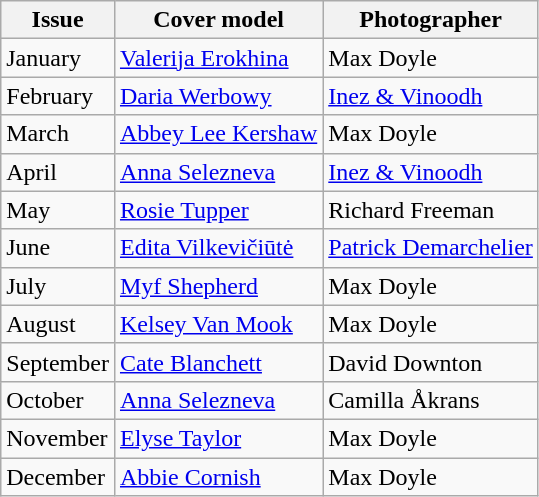<table class="wikitable">
<tr>
<th>Issue</th>
<th>Cover model</th>
<th>Photographer</th>
</tr>
<tr>
<td>January</td>
<td><a href='#'>Valerija Erokhina</a></td>
<td>Max Doyle</td>
</tr>
<tr>
<td>February</td>
<td><a href='#'>Daria Werbowy</a></td>
<td><a href='#'>Inez & Vinoodh</a></td>
</tr>
<tr>
<td>March</td>
<td><a href='#'>Abbey Lee Kershaw</a></td>
<td>Max Doyle</td>
</tr>
<tr>
<td>April</td>
<td><a href='#'>Anna Selezneva</a></td>
<td><a href='#'>Inez & Vinoodh</a></td>
</tr>
<tr>
<td>May</td>
<td><a href='#'>Rosie Tupper</a></td>
<td>Richard Freeman</td>
</tr>
<tr>
<td>June</td>
<td><a href='#'>Edita Vilkevičiūtė</a></td>
<td><a href='#'>Patrick Demarchelier</a></td>
</tr>
<tr>
<td>July</td>
<td><a href='#'>Myf Shepherd</a></td>
<td>Max Doyle</td>
</tr>
<tr>
<td>August</td>
<td><a href='#'>Kelsey Van Mook</a></td>
<td>Max Doyle</td>
</tr>
<tr>
<td>September</td>
<td><a href='#'>Cate Blanchett</a></td>
<td>David Downton</td>
</tr>
<tr>
<td>October</td>
<td><a href='#'>Anna Selezneva</a></td>
<td>Camilla Åkrans</td>
</tr>
<tr>
<td>November</td>
<td><a href='#'>Elyse Taylor</a></td>
<td>Max Doyle</td>
</tr>
<tr>
<td>December</td>
<td><a href='#'>Abbie Cornish</a></td>
<td>Max Doyle</td>
</tr>
</table>
